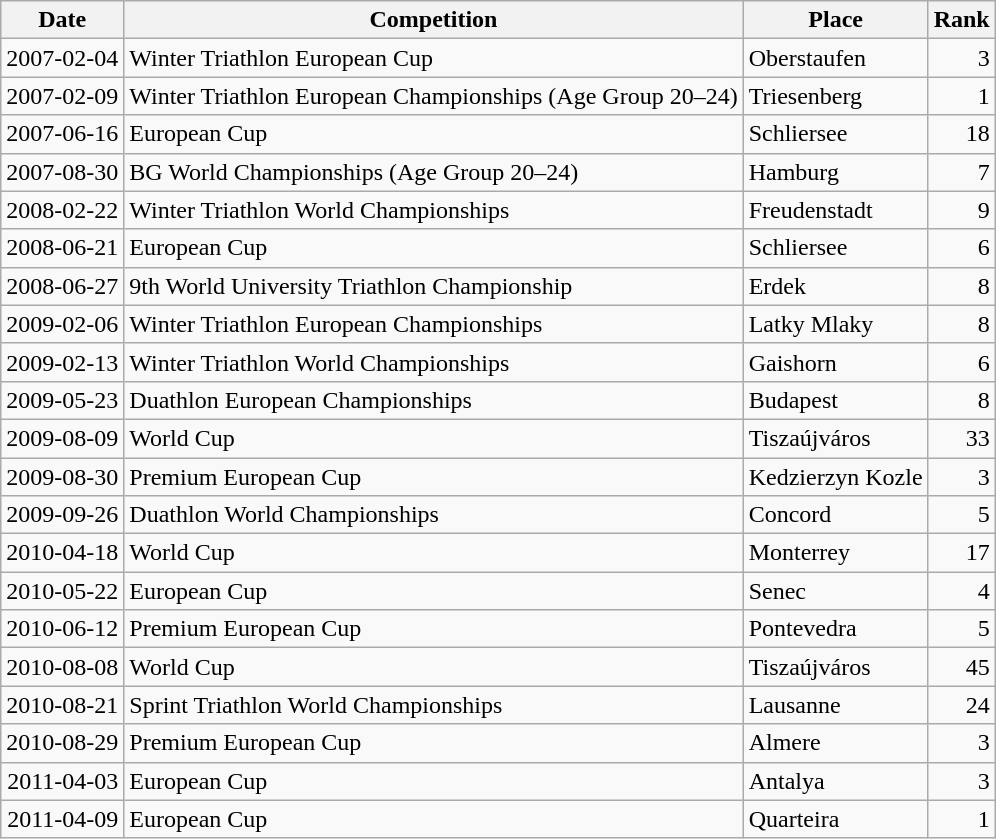<table class="wikitable sortable">
<tr>
<th>Date</th>
<th>Competition</th>
<th>Place</th>
<th>Rank</th>
</tr>
<tr>
<td style="text-align:right">2007-02-04</td>
<td>Winter Triathlon European Cup</td>
<td>Oberstaufen</td>
<td style="text-align:right">3</td>
</tr>
<tr>
<td style="text-align:right">2007-02-09</td>
<td>Winter Triathlon European Championships (Age Group 20–24)</td>
<td>Triesenberg</td>
<td style="text-align:right">1</td>
</tr>
<tr>
<td style="text-align:right">2007-06-16</td>
<td>European Cup</td>
<td>Schliersee</td>
<td style="text-align:right">18</td>
</tr>
<tr>
<td style="text-align:right">2007-08-30</td>
<td>BG World Championships (Age Group 20–24)</td>
<td>Hamburg</td>
<td style="text-align:right">7</td>
</tr>
<tr>
<td style="text-align:right">2008-02-22</td>
<td>Winter Triathlon World Championships</td>
<td>Freudenstadt</td>
<td style="text-align:right">9</td>
</tr>
<tr>
<td style="text-align:right">2008-06-21</td>
<td>European Cup</td>
<td>Schliersee</td>
<td style="text-align:right">6</td>
</tr>
<tr>
<td style="text-align:right">2008-06-27</td>
<td>9th World University Triathlon Championship</td>
<td>Erdek</td>
<td style="text-align:right">8</td>
</tr>
<tr>
<td style="text-align:right">2009-02-06</td>
<td>Winter Triathlon European Championships</td>
<td>Latky Mlaky</td>
<td style="text-align:right">8</td>
</tr>
<tr>
<td style="text-align:right">2009-02-13</td>
<td>Winter Triathlon World Championships</td>
<td>Gaishorn</td>
<td style="text-align:right">6</td>
</tr>
<tr>
<td style="text-align:right">2009-05-23</td>
<td>Duathlon European Championships</td>
<td>Budapest</td>
<td style="text-align:right">8</td>
</tr>
<tr>
<td style="text-align:right">2009-08-09</td>
<td>World Cup</td>
<td>Tiszaújváros</td>
<td style="text-align:right">33</td>
</tr>
<tr>
<td style="text-align:right">2009-08-30</td>
<td>Premium European Cup</td>
<td>Kedzierzyn Kozle</td>
<td style="text-align:right">3</td>
</tr>
<tr>
<td style="text-align:right">2009-09-26</td>
<td>Duathlon World Championships</td>
<td>Concord</td>
<td style="text-align:right">5</td>
</tr>
<tr>
<td style="text-align:right">2010-04-18</td>
<td>World Cup</td>
<td>Monterrey</td>
<td style="text-align:right">17</td>
</tr>
<tr>
<td style="text-align:right">2010-05-22</td>
<td>European Cup</td>
<td>Senec</td>
<td style="text-align:right">4</td>
</tr>
<tr>
<td style="text-align:right">2010-06-12</td>
<td>Premium European Cup</td>
<td>Pontevedra</td>
<td style="text-align:right">5</td>
</tr>
<tr>
<td style="text-align:right">2010-08-08</td>
<td>World Cup</td>
<td>Tiszaújváros</td>
<td style="text-align:right">45</td>
</tr>
<tr>
<td style="text-align:right">2010-08-21</td>
<td>Sprint Triathlon World Championships</td>
<td>Lausanne</td>
<td style="text-align:right">24</td>
</tr>
<tr>
<td style="text-align:right">2010-08-29</td>
<td>Premium European Cup</td>
<td>Almere</td>
<td style="text-align:right">3</td>
</tr>
<tr>
<td style="text-align:right">2011-04-03</td>
<td>European Cup</td>
<td>Antalya</td>
<td style="text-align:right">3</td>
</tr>
<tr>
<td style="text-align:right">2011-04-09</td>
<td>European Cup</td>
<td>Quarteira</td>
<td style="text-align:right">1</td>
</tr>
</table>
